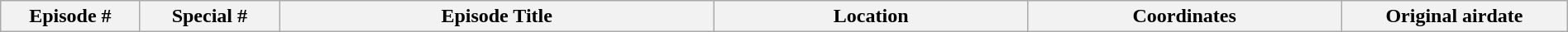<table class="wikitable plainrowheaders" style="width:100%; margin:auto;">
<tr>
<th width="8%">Episode #</th>
<th width="8%">Special #</th>
<th width="25%">Episode Title</th>
<th width="18%">Location</th>
<th width="18%">Coordinates</th>
<th width="13%">Original airdate<br><onlyinclude>







</onlyinclude></th>
</tr>
</table>
